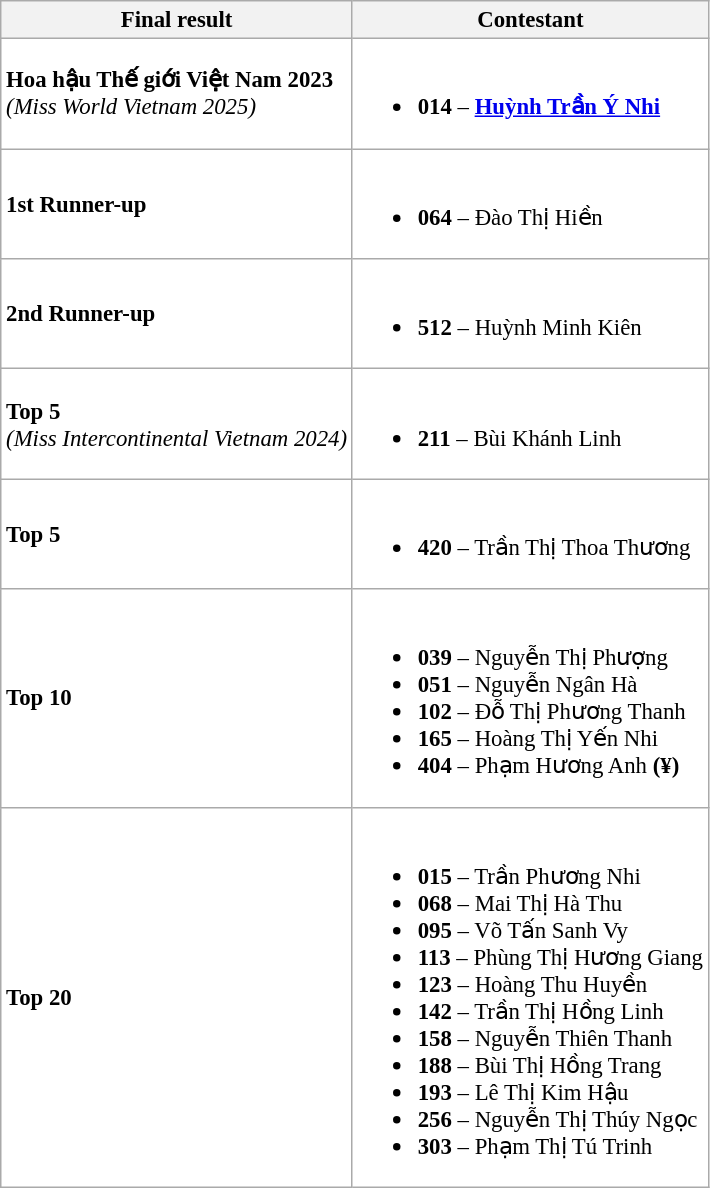<table class="wikitable sortable" cellspacing="0" cellpadding="3" border="5" style="margin: 1em 1em 1em 0; background: #FFFFFF; border: 1px #aaa solid; border-collapse: collapse; font-size: 95%;">
<tr>
<th>Final result</th>
<th>Contestant</th>
</tr>
<tr>
<td><strong>Hoa hậu Thế giới Việt Nam 2023</strong><br><em>(Miss World Vietnam 2025)</em></td>
<td><br><ul><li><strong>014</strong> – <strong><a href='#'>Huỳnh Trần Ý Nhi</a></strong></li></ul></td>
</tr>
<tr>
<td><strong>1st Runner-up</strong></td>
<td><br><ul><li><strong>064</strong> – Đào Thị Hiền</li></ul></td>
</tr>
<tr>
<td><strong>2nd Runner-up</strong></td>
<td><br><ul><li><strong>512</strong> – Huỳnh Minh Kiên</li></ul></td>
</tr>
<tr>
<td><strong>Top 5</strong><br><em>(Miss Intercontinental Vietnam 2024)</em></td>
<td><br><ul><li><strong>211</strong> – Bùi Khánh Linh</li></ul></td>
</tr>
<tr>
<td><strong>Top 5</strong></td>
<td><br><ul><li><strong>420</strong> – Trần Thị Thoa Thương</li></ul></td>
</tr>
<tr>
<td><strong>Top 10</strong></td>
<td><br><ul><li><strong>039</strong> – Nguyễn Thị Phượng</li><li><strong>051</strong> – Nguyễn Ngân Hà</li><li><strong>102</strong> – Đỗ Thị Phương Thanh</li><li><strong>165</strong> – Hoàng Thị Yến Nhi</li><li><strong>404</strong> – Phạm Hương Anh <strong>(¥)</strong></li></ul></td>
</tr>
<tr>
<td><strong>Top 20</strong></td>
<td><br><ul><li><strong>015</strong> – Trần Phương Nhi</li><li><strong>068</strong> – Mai Thị Hà Thu</li><li><strong>095</strong> – Võ Tấn Sanh Vy</li><li><strong>113</strong> – Phùng Thị Hương Giang</li><li><strong>123</strong> – Hoàng Thu Huyền</li><li><strong>142</strong> – Trần Thị Hồng Linh</li><li><strong>158</strong> – Nguyễn Thiên Thanh</li><li><strong>188</strong> – Bùi Thị Hồng Trang</li><li><strong>193</strong> – Lê Thị Kim Hậu</li><li><strong>256</strong> – Nguyễn Thị Thúy Ngọc</li><li><strong>303</strong> – Phạm Thị Tú Trinh</li></ul></td>
</tr>
</table>
